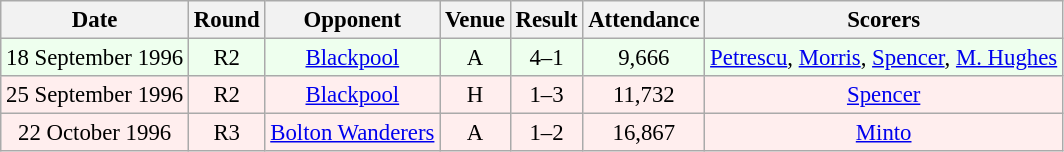<table class="wikitable sortable" style="font-size:95%; text-align:center">
<tr>
<th>Date</th>
<th>Round</th>
<th>Opponent</th>
<th>Venue</th>
<th>Result</th>
<th>Attendance</th>
<th>Scorers</th>
</tr>
<tr style="background:#efe;">
<td>18 September 1996</td>
<td>R2</td>
<td><a href='#'>Blackpool</a></td>
<td>A</td>
<td>4–1</td>
<td>9,666</td>
<td><a href='#'>Petrescu</a>, <a href='#'>Morris</a>, <a href='#'>Spencer</a>, <a href='#'>M. Hughes</a></td>
</tr>
<tr style="background:#fee;">
<td>25 September 1996</td>
<td>R2</td>
<td><a href='#'>Blackpool</a></td>
<td>H</td>
<td>1–3</td>
<td>11,732</td>
<td><a href='#'>Spencer</a></td>
</tr>
<tr style="background:#fee;">
<td>22 October 1996</td>
<td>R3</td>
<td><a href='#'>Bolton Wanderers</a></td>
<td>A</td>
<td>1–2</td>
<td>16,867</td>
<td><a href='#'>Minto</a></td>
</tr>
</table>
